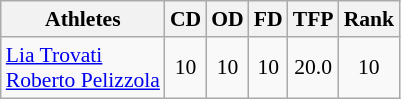<table class="wikitable" border="1" style="font-size:90%">
<tr>
<th>Athletes</th>
<th>CD</th>
<th>OD</th>
<th>FD</th>
<th>TFP</th>
<th>Rank</th>
</tr>
<tr align=center>
<td align=left><a href='#'>Lia Trovati</a><br><a href='#'>Roberto Pelizzola</a></td>
<td>10</td>
<td>10</td>
<td>10</td>
<td>20.0</td>
<td>10</td>
</tr>
</table>
